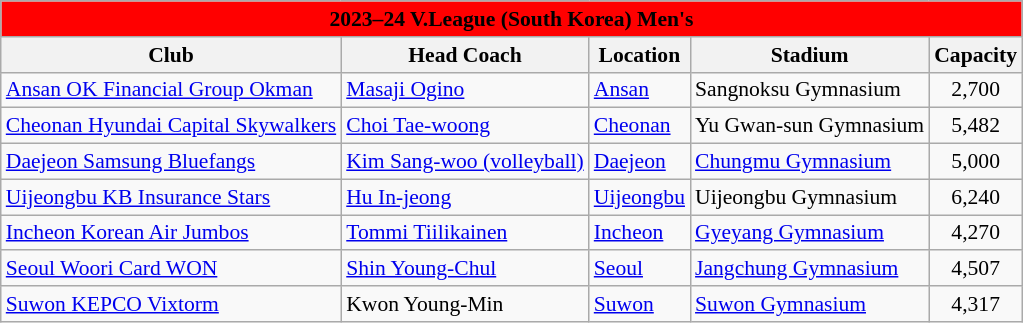<table class="wikitable" style="font-size:90%; width:810; text-align:left;">
<tr>
<th style=background:red colspan=8><span>2023–24 V.League (South Korea) Men's </span></th>
</tr>
<tr>
<th>Club</th>
<th>Head Coach</th>
<th>Location</th>
<th>Stadium</th>
<th>Capacity</th>
</tr>
<tr>
<td><a href='#'>Ansan OK Financial Group Okman</a></td>
<td> <a href='#'>Masaji Ogino</a></td>
<td><a href='#'>Ansan</a></td>
<td>Sangnoksu Gymnasium</td>
<td align="center">2,700</td>
</tr>
<tr>
<td><a href='#'>Cheonan Hyundai Capital Skywalkers</a></td>
<td> <a href='#'>Choi Tae-woong</a></td>
<td><a href='#'>Cheonan</a></td>
<td>Yu Gwan-sun Gymnasium</td>
<td align="center">5,482 <small> </small></td>
</tr>
<tr>
<td><a href='#'>Daejeon Samsung Bluefangs</a></td>
<td> <a href='#'>Kim Sang-woo (volleyball)</a></td>
<td><a href='#'>Daejeon</a></td>
<td><a href='#'>Chungmu Gymnasium</a></td>
<td align="center">5,000 <small> </small></td>
</tr>
<tr>
<td><a href='#'>Uijeongbu KB Insurance Stars</a></td>
<td> <a href='#'>Hu In-jeong</a></td>
<td><a href='#'>Uijeongbu</a></td>
<td>Uijeongbu Gymnasium</td>
<td align="center">6,240 <small> </small></td>
</tr>
<tr>
<td><a href='#'>Incheon Korean Air Jumbos</a></td>
<td> <a href='#'>Tommi Tiilikainen</a></td>
<td><a href='#'>Incheon</a></td>
<td><a href='#'>Gyeyang Gymnasium</a></td>
<td align="center">4,270</td>
</tr>
<tr>
<td><a href='#'>Seoul Woori Card WON</a></td>
<td> <a href='#'>Shin Young-Chul</a></td>
<td><a href='#'>Seoul</a></td>
<td><a href='#'>Jangchung Gymnasium</a></td>
<td align="center">4,507 <small> </small></td>
</tr>
<tr>
<td><a href='#'>Suwon KEPCO Vixtorm</a></td>
<td> Kwon Young-Min</td>
<td><a href='#'>Suwon</a></td>
<td><a href='#'>Suwon Gymnasium</a></td>
<td align="center">4,317 <small> </small></td>
</tr>
</table>
